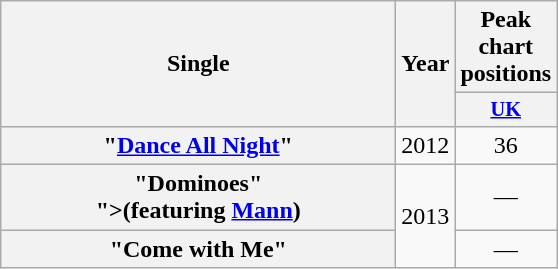<table class="wikitable plainrowheaders" style="text-align:center;" border="1">
<tr>
<th scope="colw" rowspan="2" style="width:16em;">Single</th>
<th scope="col" rowspan="2">Year</th>
<th scope="col" colspan="1">Peak chart positions</th>
</tr>
<tr>
<th scope="col" style="width:3em;font-size:85%;"><a href='#'>UK</a></th>
</tr>
<tr>
<th scope="row">"<a href='#'>Dance All Night</a>"</th>
<td>2012</td>
<td>36</td>
</tr>
<tr>
<th scope="row">"Dominoes"<br><span>">(featuring <a href='#'>Mann</a>)</span></th>
<td rowspan="2">2013</td>
<td>—</td>
</tr>
<tr>
<th scope="row">"Come with Me"</th>
<td>—</td>
</tr>
</table>
